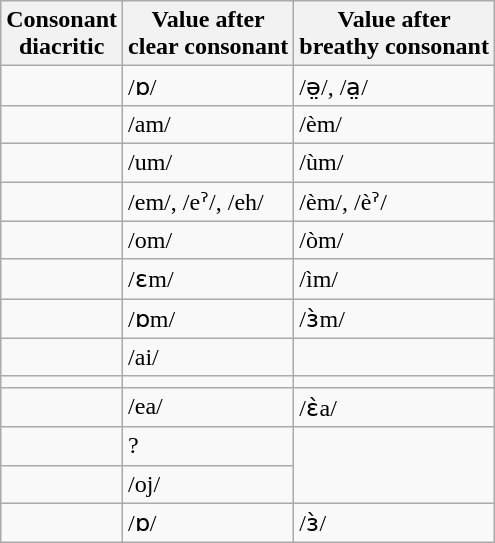<table class=wikitable>
<tr>
<th>Consonant <br>diacritic</th>
<th>Value after <br>clear consonant</th>
<th>Value after <br>breathy consonant</th>
</tr>
<tr>
<td></td>
<td>/ɒ/</td>
<td>/ə̤/, /a̤/</td>
</tr>
<tr>
<td></td>
<td>/am/</td>
<td>/èm/</td>
</tr>
<tr>
<td></td>
<td>/um/</td>
<td>/ùm/</td>
</tr>
<tr>
<td></td>
<td>/em/, /eˀ/, /eh/</td>
<td>/èm/, /èˀ/</td>
</tr>
<tr>
<td></td>
<td>/om/</td>
<td>/òm/</td>
</tr>
<tr>
<td></td>
<td>/ɛm/</td>
<td>/ìm/</td>
</tr>
<tr>
<td></td>
<td>/ɒm/</td>
<td>/ɜ̀m/</td>
</tr>
<tr>
<td></td>
<td>/ai/</td>
<td></td>
</tr>
<tr>
<td></td>
<td></td>
</tr>
<tr>
<td></td>
<td>/ea/</td>
<td>/ɛ̀a/</td>
</tr>
<tr>
<td></td>
<td>?</td>
</tr>
<tr>
<td></td>
<td>/oj/</td>
</tr>
<tr>
<td></td>
<td>/ɒ/</td>
<td>/ɜ̀/</td>
</tr>
</table>
